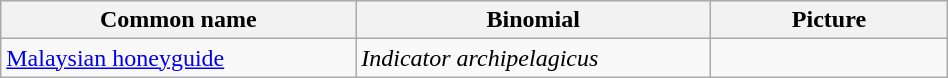<table width=50% class="wikitable">
<tr>
<th width=30%>Common name</th>
<th width=30%>Binomial</th>
<th width=20%>Picture</th>
</tr>
<tr>
<td><a href='#'>Malaysian honeyguide</a></td>
<td><em>Indicator archipelagicus</em></td>
<td></td>
</tr>
</table>
